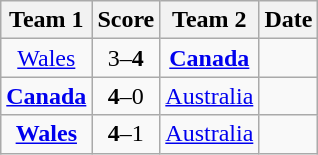<table class="wikitable" style="text-align: center">
<tr>
<th>Team 1</th>
<th>Score</th>
<th>Team 2</th>
<th>Date</th>
</tr>
<tr>
<td> <a href='#'>Wales</a></td>
<td>3–<strong>4</strong></td>
<td> <strong><a href='#'>Canada</a></strong></td>
<td></td>
</tr>
<tr>
<td> <strong><a href='#'>Canada</a></strong></td>
<td><strong>4</strong>–0</td>
<td> <a href='#'>Australia</a></td>
<td></td>
</tr>
<tr>
<td> <strong><a href='#'>Wales</a></strong></td>
<td><strong>4</strong>–1</td>
<td> <a href='#'>Australia</a></td>
<td></td>
</tr>
</table>
